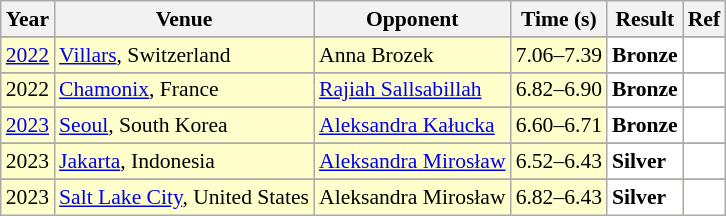<table class="sortable wikitable" style="font-size: 90%;">
<tr>
<th>Year</th>
<th>Venue</th>
<th>Opponent</th>
<th>Time (s)</th>
<th>Result</th>
<th>Ref</th>
</tr>
<tr>
</tr>
<tr style="background:#ffffcc">
<td align="center"><a href='#'>2022</a></td>
<td align="left"><a href='#'>Villars</a>, Switzerland</td>
<td align="left"> Anna Brozek</td>
<td align="left">7.06–7.39</td>
<td style="text-align:left; background:white"> <strong>Bronze</strong></td>
<td style="text-align:center; background:white"></td>
</tr>
<tr>
</tr>
<tr style="background:#ffffcc">
<td align="center">2022</td>
<td align="left"><a href='#'>Chamonix</a>, France</td>
<td align="left"> <a href='#'>Rajiah Sallsabillah</a></td>
<td align="left">6.82–6.90</td>
<td style="text-align:left; background:white"> <strong>Bronze</strong></td>
<td style="text-align:center; background:white"></td>
</tr>
<tr>
</tr>
<tr style="background:#ffffcc">
<td align="center"><a href='#'>2023</a></td>
<td align="left"><a href='#'>Seoul</a>, South Korea</td>
<td align="left"> <a href='#'>Aleksandra Kałucka</a></td>
<td align="left">6.60–6.71</td>
<td style="text-align:left; background:white"> <strong>Bronze</strong></td>
<td style="text-align:center; background:white"></td>
</tr>
<tr>
</tr>
<tr style="background:#ffffcc">
<td align="center">2023</td>
<td align="left"><a href='#'>Jakarta</a>, Indonesia</td>
<td align="left"> <a href='#'>Aleksandra Mirosław</a></td>
<td align="left">6.52–6.43</td>
<td style="text-align:left; background:white"> <strong>Silver</strong></td>
<td style="text-align:center; background:white"></td>
</tr>
<tr>
</tr>
<tr style="background:#ffffcc">
<td align="center">2023</td>
<td align="left"><a href='#'>Salt Lake City</a>, United States</td>
<td align="left"> Aleksandra Mirosław</td>
<td align="left">6.82–6.43</td>
<td style="text-align:left; background:white"> <strong>Silver</strong></td>
<td style="text-align:center; background:white"></td>
</tr>
</table>
